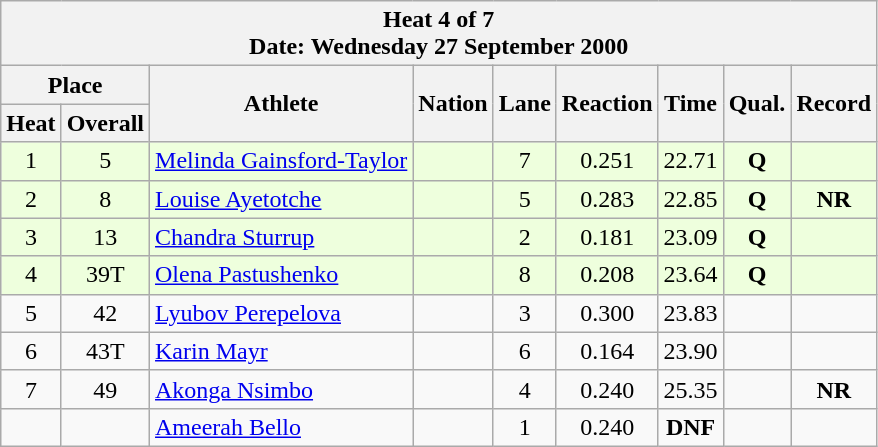<table class="wikitable sortable">
<tr>
<th colspan=9>Heat 4 of 7 <br> Date: Wednesday 27 September 2000 <br></th>
</tr>
<tr>
<th colspan=2>Place</th>
<th rowspan=2>Athlete</th>
<th rowspan=2>Nation</th>
<th rowspan=2>Lane</th>
<th rowspan=2>Reaction</th>
<th rowspan=2>Time</th>
<th rowspan=2>Qual.</th>
<th rowspan=2>Record</th>
</tr>
<tr>
<th>Heat</th>
<th>Overall</th>
</tr>
<tr bgcolor = "eeffdd">
<td align="center">1</td>
<td align="center">5</td>
<td align="left"><a href='#'>Melinda Gainsford-Taylor</a></td>
<td align="left"></td>
<td align="center">7</td>
<td align="center">0.251</td>
<td align="center">22.71</td>
<td align="center"><strong>Q </strong></td>
<td align="center"></td>
</tr>
<tr bgcolor = "eeffdd">
<td align="center">2</td>
<td align="center">8</td>
<td align="left"><a href='#'>Louise Ayetotche</a></td>
<td align="left"></td>
<td align="center">5</td>
<td align="center">0.283</td>
<td align="center">22.85</td>
<td align="center"><strong>Q </strong></td>
<td align="center"><strong>NR</strong></td>
</tr>
<tr bgcolor = "eeffdd">
<td align="center">3</td>
<td align="center">13</td>
<td align="left"><a href='#'>Chandra Sturrup</a></td>
<td align="left"></td>
<td align="center">2</td>
<td align="center">0.181</td>
<td align="center">23.09</td>
<td align="center"><strong>Q</strong></td>
<td align="center"></td>
</tr>
<tr bgcolor = "eeffdd">
<td align="center">4</td>
<td align="center">39T</td>
<td align="left"><a href='#'>Olena Pastushenko</a></td>
<td align="left"></td>
<td align="center">8</td>
<td align="center">0.208</td>
<td align="center">23.64</td>
<td align="center"><strong>Q</strong></td>
<td align="center"></td>
</tr>
<tr>
<td align="center">5</td>
<td align="center">42</td>
<td align="left"><a href='#'>Lyubov Perepelova</a></td>
<td align="left"></td>
<td align="center">3</td>
<td align="center">0.300</td>
<td align="center">23.83</td>
<td align="center"></td>
<td align="center"></td>
</tr>
<tr>
<td align="center">6</td>
<td align="center">43T</td>
<td align="left"><a href='#'>Karin Mayr</a></td>
<td align="left"></td>
<td align="center">6</td>
<td align="center">0.164</td>
<td align="center">23.90</td>
<td align="center"></td>
<td align="center"></td>
</tr>
<tr>
<td align="center">7</td>
<td align="center">49</td>
<td align="left"><a href='#'>Akonga Nsimbo</a></td>
<td align="left"></td>
<td align="center">4</td>
<td align="center">0.240</td>
<td align="center">25.35</td>
<td align="center"></td>
<td align="center"><strong>NR</strong></td>
</tr>
<tr>
<td align="center"></td>
<td align="center"></td>
<td align="left"><a href='#'>Ameerah Bello</a></td>
<td align="left"></td>
<td align="center">1</td>
<td align="center">0.240</td>
<td align="center"><strong>DNF</strong></td>
<td align="center"></td>
<td align="center"></td>
</tr>
</table>
